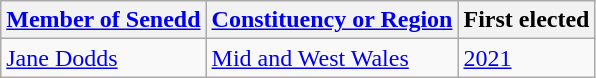<table class="sortable wikitable">
<tr>
<th><a href='#'>Member of Senedd</a></th>
<th><a href='#'>Constituency or Region</a></th>
<th>First elected</th>
</tr>
<tr>
<td><a href='#'>Jane Dodds</a></td>
<td><a href='#'>Mid and West Wales</a></td>
<td><a href='#'>2021</a></td>
</tr>
</table>
